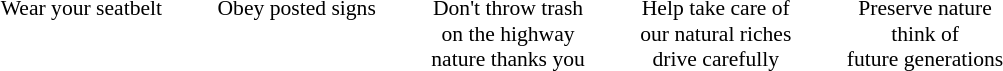<table cellspacing="35" align="center">
<tr>
<td align="center" valign="top" style="font-size: 90%"><br>Wear your seatbelt</td>
<td align="center" valign="top" style="font-size: 90%"><br>Obey posted signs</td>
<td align="center" valign="top" style="font-size: 90%"><br>Don't throw trash<br> on the highway <br> nature thanks you</td>
<td align="center" valign="top" style="font-size: 90%"><br>Help take care of<br> our natural riches<br> drive carefully</td>
<td align="center" valign="top" style="font-size: 90%"><br>Preserve nature<br> think of<br> future generations</td>
</tr>
</table>
